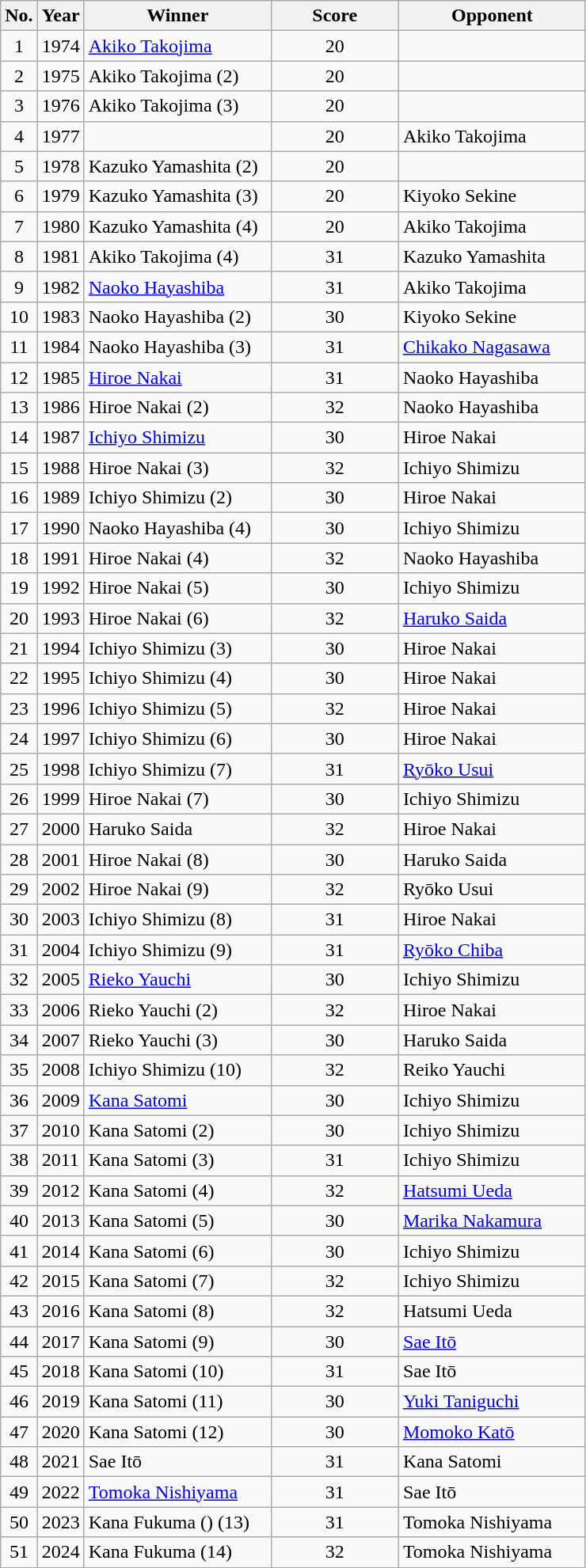<table class="wikitable sortable">
<tr>
<th width="20">No.</th>
<th width="20" class="unsortable">Year</th>
<th width="150" class="unsortable">Winner</th>
<th width="100" class="unsortable">Score</th>
<th width="150"class="unsortable">Opponent</th>
</tr>
<tr>
<td align=center>1</td>
<td>1974</td>
<td><a href='#'>Akiko Takojima</a></td>
<td align=center>20</td>
<td></td>
</tr>
<tr>
<td align=center>2</td>
<td>1975</td>
<td>Akiko Takojima (2)</td>
<td align=center>20</td>
<td></td>
</tr>
<tr>
<td align=center>3</td>
<td>1976</td>
<td>Akiko Takojima (3)</td>
<td align=center>20</td>
<td></td>
</tr>
<tr>
<td align=center>4</td>
<td>1977</td>
<td></td>
<td align=center>20</td>
<td>Akiko Takojima</td>
</tr>
<tr>
<td align=center>5</td>
<td>1978</td>
<td>Kazuko Yamashita (2)</td>
<td align=center>20</td>
<td></td>
</tr>
<tr>
<td align=center>6</td>
<td>1979</td>
<td>Kazuko Yamashita (3)</td>
<td align=center>20</td>
<td>Kiyoko Sekine</td>
</tr>
<tr>
<td align=center>7</td>
<td>1980</td>
<td>Kazuko Yamashita (4)</td>
<td align=center>20</td>
<td>Akiko Takojima</td>
</tr>
<tr>
<td align=center>8</td>
<td>1981</td>
<td>Akiko Takojima (4)</td>
<td align=center>31</td>
<td>Kazuko Yamashita</td>
</tr>
<tr>
<td align=center>9</td>
<td>1982</td>
<td><a href='#'>Naoko Hayashiba</a></td>
<td align=center>31</td>
<td>Akiko Takojima</td>
</tr>
<tr>
<td align=center>10</td>
<td>1983</td>
<td>Naoko Hayashiba (2)</td>
<td align=center>30</td>
<td>Kiyoko Sekine</td>
</tr>
<tr>
<td align=center>11</td>
<td>1984</td>
<td>Naoko Hayashiba (3)</td>
<td align=center>31</td>
<td><a href='#'>Chikako Nagasawa</a></td>
</tr>
<tr>
<td align=center>12</td>
<td>1985</td>
<td><a href='#'>Hiroe Nakai</a></td>
<td align=center>31</td>
<td>Naoko Hayashiba</td>
</tr>
<tr>
<td align=center>13</td>
<td>1986</td>
<td>Hiroe Nakai (2)</td>
<td align=center>32</td>
<td>Naoko Hayashiba</td>
</tr>
<tr>
<td align=center>14</td>
<td>1987</td>
<td><a href='#'>Ichiyo Shimizu</a></td>
<td align=center>30</td>
<td>Hiroe Nakai</td>
</tr>
<tr>
<td align=center>15</td>
<td>1988</td>
<td>Hiroe Nakai (3)</td>
<td align=center>32</td>
<td>Ichiyo Shimizu</td>
</tr>
<tr>
<td align=center>16</td>
<td>1989</td>
<td>Ichiyo Shimizu (2)</td>
<td align=center>30</td>
<td>Hiroe Nakai</td>
</tr>
<tr>
<td align=center>17</td>
<td>1990</td>
<td>Naoko Hayashiba (4)</td>
<td align=center>30</td>
<td>Ichiyo Shimizu</td>
</tr>
<tr>
<td align=center>18</td>
<td>1991</td>
<td>Hiroe Nakai (4)</td>
<td align=center>32</td>
<td>Naoko Hayashiba</td>
</tr>
<tr>
<td align=center>19</td>
<td>1992</td>
<td>Hiroe Nakai (5)</td>
<td align=center>30</td>
<td>Ichiyo Shimizu</td>
</tr>
<tr>
<td align=center>20</td>
<td>1993</td>
<td>Hiroe Nakai (6)</td>
<td align=center>32</td>
<td><a href='#'>Haruko Saida</a></td>
</tr>
<tr>
<td align=center>21</td>
<td>1994</td>
<td>Ichiyo Shimizu (3)</td>
<td align=center>30</td>
<td>Hiroe Nakai</td>
</tr>
<tr>
<td align=center>22</td>
<td>1995</td>
<td>Ichiyo Shimizu (4)</td>
<td align=center>30</td>
<td>Hiroe Nakai</td>
</tr>
<tr>
<td align=center>23</td>
<td>1996</td>
<td>Ichiyo Shimizu (5)</td>
<td align=center>32</td>
<td>Hiroe Nakai</td>
</tr>
<tr>
<td align=center>24</td>
<td>1997</td>
<td>Ichiyo Shimizu (6)</td>
<td align=center>30</td>
<td>Hiroe Nakai</td>
</tr>
<tr>
<td align=center>25</td>
<td>1998</td>
<td>Ichiyo Shimizu (7)</td>
<td align=center>31</td>
<td><a href='#'>Ryōko Usui</a></td>
</tr>
<tr>
<td align=center>26</td>
<td>1999</td>
<td>Hiroe Nakai (7)</td>
<td align=center>30</td>
<td>Ichiyo Shimizu</td>
</tr>
<tr>
<td align=center>27</td>
<td>2000</td>
<td>Haruko Saida</td>
<td align=center>32</td>
<td>Hiroe Nakai</td>
</tr>
<tr>
<td align=center>28</td>
<td>2001</td>
<td>Hiroe Nakai (8)</td>
<td align=center>30</td>
<td>Haruko Saida</td>
</tr>
<tr>
<td align=center>29</td>
<td>2002</td>
<td>Hiroe Nakai (9)</td>
<td align=center>32</td>
<td>Ryōko Usui</td>
</tr>
<tr>
<td align=center>30</td>
<td>2003</td>
<td>Ichiyo Shimizu (8)</td>
<td align=center>31</td>
<td>Hiroe Nakai</td>
</tr>
<tr>
<td align=center>31</td>
<td>2004</td>
<td>Ichiyo Shimizu (9)</td>
<td align=center>31</td>
<td><a href='#'>Ryōko Chiba</a></td>
</tr>
<tr>
<td align=center>32</td>
<td>2005</td>
<td><a href='#'>Rieko Yauchi</a></td>
<td align=center>30</td>
<td>Ichiyo Shimizu</td>
</tr>
<tr>
<td align=center>33</td>
<td>2006</td>
<td>Rieko Yauchi (2)</td>
<td align=center>32</td>
<td>Hiroe Nakai</td>
</tr>
<tr>
<td align=center>34</td>
<td>2007</td>
<td>Rieko Yauchi (3)</td>
<td align=center>30</td>
<td>Haruko Saida</td>
</tr>
<tr>
<td align=center>35</td>
<td>2008</td>
<td>Ichiyo Shimizu (10)</td>
<td align=center>32</td>
<td>Reiko Yauchi</td>
</tr>
<tr>
<td align=center>36</td>
<td>2009</td>
<td><a href='#'>Kana Satomi</a></td>
<td align=center>30</td>
<td>Ichiyo Shimizu</td>
</tr>
<tr>
<td align=center>37</td>
<td>2010</td>
<td>Kana Satomi (2)</td>
<td align=center>30</td>
<td>Ichiyo Shimizu</td>
</tr>
<tr>
<td align=center>38</td>
<td>2011</td>
<td>Kana Satomi (3)</td>
<td align=center>31</td>
<td>Ichiyo Shimizu</td>
</tr>
<tr>
<td align=center>39</td>
<td>2012</td>
<td>Kana Satomi (4)</td>
<td align=center>32</td>
<td><a href='#'>Hatsumi Ueda</a></td>
</tr>
<tr>
<td align=center>40</td>
<td>2013</td>
<td>Kana Satomi (5)</td>
<td align=center>30</td>
<td><a href='#'>Marika Nakamura</a></td>
</tr>
<tr>
<td align=center>41</td>
<td>2014</td>
<td>Kana Satomi (6)</td>
<td align=center>30</td>
<td>Ichiyo Shimizu</td>
</tr>
<tr>
<td align=center>42</td>
<td>2015</td>
<td>Kana Satomi (7)</td>
<td align=center>32</td>
<td>Ichiyo Shimizu</td>
</tr>
<tr>
<td align=center>43</td>
<td>2016</td>
<td>Kana Satomi (8)</td>
<td align=center>32</td>
<td>Hatsumi Ueda</td>
</tr>
<tr>
<td align=center>44</td>
<td>2017</td>
<td>Kana Satomi (9)</td>
<td align=center>30</td>
<td><a href='#'>Sae Itō</a></td>
</tr>
<tr>
<td align=center>45</td>
<td>2018</td>
<td>Kana Satomi (10)</td>
<td align=center>31</td>
<td>Sae Itō</td>
</tr>
<tr>
<td align=center>46</td>
<td>2019</td>
<td>Kana Satomi (11)</td>
<td align=center>30</td>
<td><a href='#'>Yuki Taniguchi</a></td>
</tr>
<tr>
<td align=center>47</td>
<td>2020</td>
<td>Kana Satomi (12)</td>
<td align=center>30</td>
<td><a href='#'>Momoko Katō</a></td>
</tr>
<tr>
<td align=center>48</td>
<td>2021</td>
<td>Sae Itō</td>
<td align=center>31</td>
<td>Kana Satomi</td>
</tr>
<tr>
<td align=center>49</td>
<td>2022</td>
<td><a href='#'>Tomoka Nishiyama</a></td>
<td align=center>31</td>
<td>Sae Itō</td>
</tr>
<tr>
<td align=center>50</td>
<td>2023</td>
<td>Kana Fukuma () (13)</td>
<td align=center>31</td>
<td>Tomoka Nishiyama</td>
</tr>
<tr>
<td align=center>51</td>
<td>2024</td>
<td>Kana Fukuma (14)</td>
<td align=center>32</td>
<td>Tomoka Nishiyama</td>
</tr>
</table>
